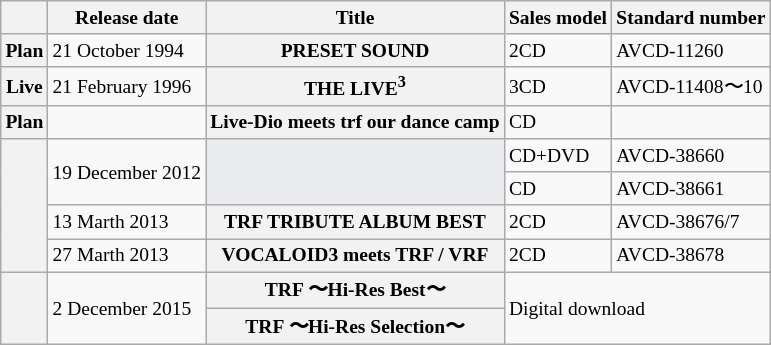<table class="wikitable" style="font-size:small;">
<tr>
<th></th>
<th>Release date</th>
<th>Title</th>
<th>Sales model</th>
<th>Standard number</th>
</tr>
<tr>
<th>Plan</th>
<td>21 October 1994</td>
<th>PRESET SOUND</th>
<td>2CD</td>
<td>AVCD-11260</td>
</tr>
<tr>
<th>Live</th>
<td>21 February 1996</td>
<th>THE LIVE<sup>3</sup></th>
<td>3CD</td>
<td>AVCD-11408〜10</td>
</tr>
<tr>
<th>Plan</th>
<td></td>
<th>Live-Dio meets trf our dance camp</th>
<td>CD</td>
<td></td>
</tr>
<tr>
<th rowspan="4"></th>
<td rowspan="2">19 December 2012</td>
<td rowspan="2" bgcolor=eaecf0><strong></strong></td>
<td>CD+DVD</td>
<td>AVCD-38660</td>
</tr>
<tr>
<td>CD</td>
<td>AVCD-38661</td>
</tr>
<tr>
<td>13 Marth 2013</td>
<th>TRF TRIBUTE ALBUM BEST</th>
<td>2CD</td>
<td>AVCD-38676/7</td>
</tr>
<tr>
<td>27 Marth 2013</td>
<th VOCALOID3 meets TRF>VOCALOID3 meets TRF / VRF</th>
<td>2CD</td>
<td>AVCD-38678</td>
</tr>
<tr>
<th rowspan="2"></th>
<td rowspan="2">2 December 2015</td>
<th>TRF 〜Hi-Res Best〜</th>
<td rowspan="2" colspan="2">Digital download</td>
</tr>
<tr>
<th>TRF 〜Hi-Res Selection〜</th>
</tr>
</table>
